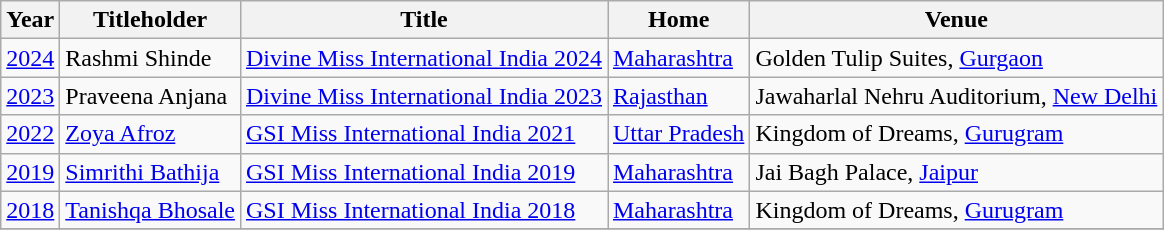<table class="wikitable sortable">
<tr>
<th>Year</th>
<th>Titleholder</th>
<th>Title</th>
<th>Home</th>
<th>Venue</th>
</tr>
<tr>
<td><a href='#'>2024</a></td>
<td>Rashmi Shinde</td>
<td><a href='#'>Divine Miss International India 2024</a></td>
<td><a href='#'>Maharashtra</a></td>
<td>Golden Tulip Suites, <a href='#'>Gurgaon</a></td>
</tr>
<tr>
<td><a href='#'>2023</a></td>
<td>Praveena Anjana</td>
<td><a href='#'>Divine Miss International India 2023</a></td>
<td><a href='#'>Rajasthan</a></td>
<td>Jawaharlal Nehru Auditorium, <a href='#'>New Delhi</a></td>
</tr>
<tr>
<td><a href='#'>2022</a></td>
<td><a href='#'>Zoya Afroz</a></td>
<td><a href='#'>GSI Miss International India 2021</a></td>
<td><a href='#'>Uttar Pradesh</a></td>
<td>Kingdom of Dreams, <a href='#'>Gurugram</a></td>
</tr>
<tr>
<td><a href='#'>2019</a></td>
<td><a href='#'>Simrithi Bathija</a></td>
<td><a href='#'>GSI Miss International India 2019</a></td>
<td><a href='#'>Maharashtra</a></td>
<td>Jai Bagh Palace, <a href='#'>Jaipur</a></td>
</tr>
<tr>
<td><a href='#'>2018</a></td>
<td><a href='#'>Tanishqa Bhosale</a></td>
<td><a href='#'> GSI Miss International India 2018</a></td>
<td><a href='#'>Maharashtra</a></td>
<td>Kingdom of Dreams, <a href='#'>Gurugram</a></td>
</tr>
<tr>
</tr>
</table>
